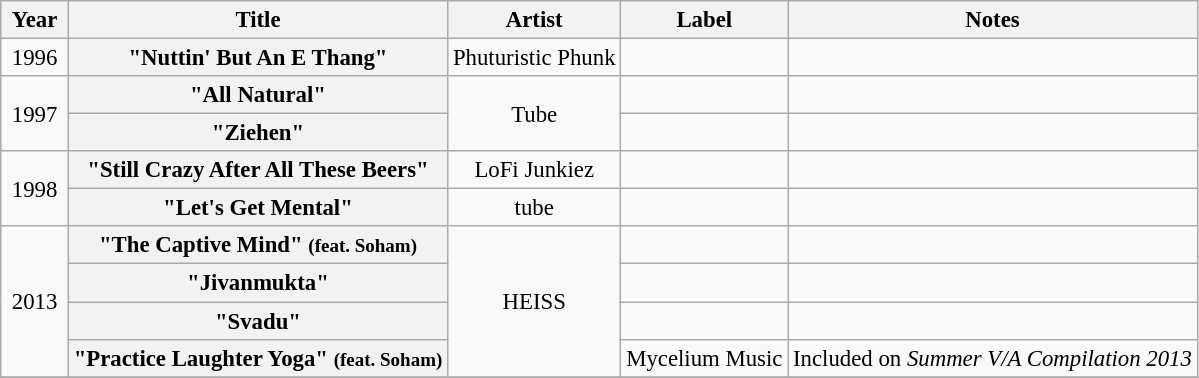<table class="wikitable plainrowheaders" style="text-align:center;font-size:95%;">
<tr>
<th scope="col" rowspan="1" style="width:2.5em;">Year</th>
<th scope="col" rowspan="1">Title</th>
<th scope="col" rowspan="1">Artist</th>
<th scope="col" rowspan="1">Label</th>
<th scope="col" rowspan="1">Notes</th>
</tr>
<tr>
<td rowspan="1">1996</td>
<th scope="row">"Nuttin' But An E Thang"</th>
<td>Phuturistic Phunk</td>
<td></td>
<td></td>
</tr>
<tr>
<td rowspan="2">1997</td>
<th scope="row">"All Natural"</th>
<td rowspan="2">Tube</td>
<td></td>
<td></td>
</tr>
<tr>
<th scope="row">"Ziehen"</th>
<td></td>
<td></td>
</tr>
<tr>
<td rowspan="2">1998</td>
<th scope="row">"Still Crazy After All These Beers"</th>
<td>LoFi Junkiez</td>
<td></td>
<td></td>
</tr>
<tr>
<th scope="row">"Let's Get Mental"</th>
<td>tube</td>
<td></td>
<td></td>
</tr>
<tr>
<td rowspan="4">2013</td>
<th scope="row">"The Captive Mind" <small>(feat. Soham)</small></th>
<td rowspan="4">HEISS</td>
<td></td>
<td></td>
</tr>
<tr>
<th scope="row">"Jivanmukta"</th>
<td></td>
<td></td>
</tr>
<tr>
<th scope="row">"Svadu"</th>
<td></td>
<td></td>
</tr>
<tr>
<th scope="row">"Practice Laughter Yoga" <small>(feat. Soham)</small></th>
<td>Mycelium Music</td>
<td>Included on <em>Summer V/A Compilation 2013</em></td>
</tr>
<tr>
</tr>
</table>
